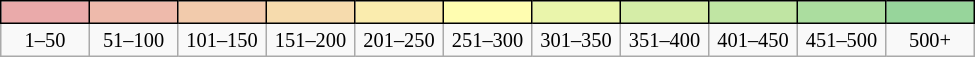<table class="wikitable" style="width:650px; table-layout:fixed; overflow:visible; text-align:center; font-size:85%">
<tr style="height:15px;">
<td style="border:1px solid black; background:#EAAAAA;"></td>
<td style="border:1px solid black; background:#EEBAAB;"></td>
<td style="border:1px solid black; background:#F2CBAC;"></td>
<td style="border:1px solid black; background:#F6DBAD;"></td>
<td style="border:1px solid black; background:#FAECAE;"></td>
<td style="border:1px solid black; background:#FFFDB0;"></td>
<td style="border:1px solid black; background:#EAF5AB;"></td>
<td style="border:1px solid black; background:#D5EDA7;"></td>
<td style="border:1px solid black; background:#C0E5A3;"></td>
<td style="border:1px solid black; background:#ABDD9F;"></td>
<td style="border:1px solid black; background:#97D59B;"></td>
</tr>
<tr style="text-align:center;">
<td>1–50</td>
<td>51–100</td>
<td>101–150</td>
<td>151–200</td>
<td>201–250</td>
<td>251–300</td>
<td>301–350</td>
<td>351–400</td>
<td>401–450</td>
<td>451–500</td>
<td>500+</td>
</tr>
</table>
